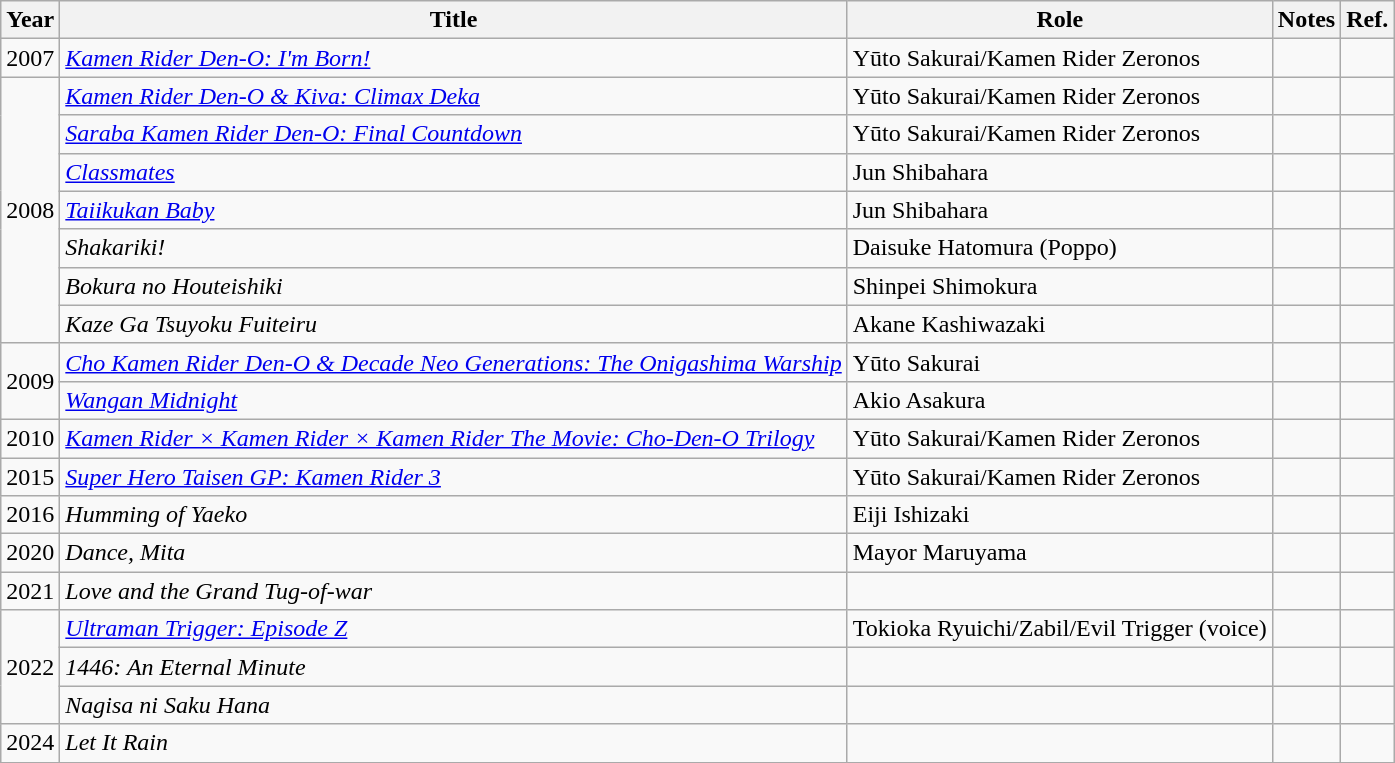<table class="wikitable">
<tr>
<th>Year</th>
<th>Title</th>
<th>Role</th>
<th>Notes</th>
<th>Ref.</th>
</tr>
<tr>
<td>2007</td>
<td><em><a href='#'>Kamen Rider Den-O: I'm Born!</a></em></td>
<td>Yūto Sakurai/Kamen Rider Zeronos</td>
<td></td>
<td></td>
</tr>
<tr>
<td rowspan="7">2008</td>
<td><em><a href='#'>Kamen Rider Den-O & Kiva: Climax Deka</a></em></td>
<td>Yūto Sakurai/Kamen Rider Zeronos</td>
<td></td>
<td></td>
</tr>
<tr>
<td><em><a href='#'>Saraba Kamen Rider Den-O: Final Countdown</a></em></td>
<td>Yūto Sakurai/Kamen Rider Zeronos</td>
<td></td>
<td></td>
</tr>
<tr>
<td><em><a href='#'>Classmates</a></em></td>
<td>Jun Shibahara</td>
<td></td>
<td></td>
</tr>
<tr>
<td><em><a href='#'>Taiikukan Baby</a></em></td>
<td>Jun Shibahara</td>
<td></td>
<td></td>
</tr>
<tr>
<td><em>Shakariki!</em></td>
<td>Daisuke Hatomura (Poppo)</td>
<td></td>
<td></td>
</tr>
<tr>
<td><em>Bokura no Houteishiki</em></td>
<td>Shinpei Shimokura</td>
<td></td>
<td></td>
</tr>
<tr>
<td><em>Kaze Ga Tsuyoku Fuiteiru</em></td>
<td>Akane Kashiwazaki</td>
<td></td>
<td></td>
</tr>
<tr>
<td rowspan="2">2009</td>
<td><em><a href='#'>Cho Kamen Rider Den-O & Decade Neo Generations: The Onigashima Warship</a></em></td>
<td>Yūto Sakurai</td>
<td></td>
<td></td>
</tr>
<tr>
<td><em><a href='#'>Wangan Midnight</a></em></td>
<td>Akio Asakura</td>
<td></td>
<td></td>
</tr>
<tr>
<td>2010</td>
<td><em><a href='#'>Kamen Rider × Kamen Rider × Kamen Rider The Movie: Cho-Den-O Trilogy</a></em></td>
<td>Yūto Sakurai/Kamen Rider Zeronos</td>
<td></td>
<td></td>
</tr>
<tr>
<td>2015</td>
<td><em><a href='#'>Super Hero Taisen GP: Kamen Rider 3</a></em></td>
<td>Yūto Sakurai/Kamen Rider Zeronos</td>
<td></td>
<td></td>
</tr>
<tr>
<td>2016</td>
<td><em>Humming of Yaeko</em></td>
<td>Eiji Ishizaki</td>
<td></td>
<td></td>
</tr>
<tr>
<td>2020</td>
<td><em>Dance, Mita</em></td>
<td>Mayor Maruyama</td>
<td></td>
<td></td>
</tr>
<tr>
<td>2021</td>
<td><em>Love and the Grand Tug-of-war</em></td>
<td></td>
<td></td>
<td></td>
</tr>
<tr>
<td rowspan="3">2022</td>
<td><em><a href='#'>Ultraman Trigger: Episode Z</a></em></td>
<td>Tokioka Ryuichi/Zabil/Evil Trigger (voice)</td>
<td></td>
<td></td>
</tr>
<tr>
<td><em>1446: An Eternal Minute</em></td>
<td></td>
<td></td>
<td></td>
</tr>
<tr>
<td><em>Nagisa ni Saku Hana</em></td>
<td></td>
<td></td>
<td></td>
</tr>
<tr>
<td>2024</td>
<td><em>Let It Rain</em></td>
<td></td>
<td></td>
<td></td>
</tr>
<tr>
</tr>
</table>
